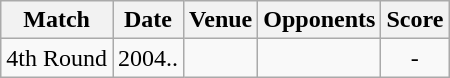<table class="wikitable" style="text-align:center;">
<tr>
<th>Match</th>
<th>Date</th>
<th>Venue</th>
<th>Opponents</th>
<th>Score</th>
</tr>
<tr>
<td>4th Round</td>
<td>2004..</td>
<td><a href='#'></a></td>
<td><a href='#'></a></td>
<td>-</td>
</tr>
</table>
